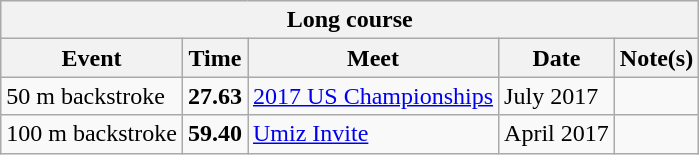<table class="wikitable">
<tr style="background:#eee;">
<th colspan="5">Long course</th>
</tr>
<tr style="background:#eee;">
<th>Event</th>
<th>Time</th>
<th>Meet</th>
<th>Date</th>
<th>Note(s)</th>
</tr>
<tr>
<td>50 m backstroke</td>
<td style="text-align:center;"><strong>27.63</strong></td>
<td><a href='#'>2017 US Championships</a></td>
<td>July 2017</td>
<td></td>
</tr>
<tr>
<td>100 m backstroke</td>
<td style="text-align:center;"><strong>59.40</strong></td>
<td><a href='#'>Umiz Invite</a></td>
<td>April 2017</td>
<td></td>
</tr>
</table>
